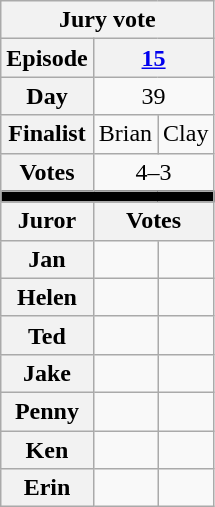<table class="wikitable nowrap" style="text-align:center;">
<tr>
<th colspan="3">Jury vote</th>
</tr>
<tr>
<th>Episode</th>
<th colspan="2"><a href='#'>15</a></th>
</tr>
<tr>
<th>Day</th>
<td colspan="2">39</td>
</tr>
<tr>
<th>Finalist</th>
<td>Brian</td>
<td>Clay</td>
</tr>
<tr>
<th>Votes</th>
<td colspan="2">4–3</td>
</tr>
<tr>
<td style="background-color:black;" colspan="3"></td>
</tr>
<tr>
<th>Juror</th>
<th colspan="2">Votes</th>
</tr>
<tr>
<th>Jan</th>
<td></td>
<td></td>
</tr>
<tr>
<th>Helen</th>
<td></td>
<td></td>
</tr>
<tr>
<th>Ted</th>
<td></td>
<td></td>
</tr>
<tr>
<th>Jake</th>
<td></td>
<td></td>
</tr>
<tr>
<th>Penny</th>
<td></td>
<td></td>
</tr>
<tr>
<th>Ken</th>
<td></td>
<td></td>
</tr>
<tr>
<th>Erin</th>
<td></td>
<td></td>
</tr>
</table>
